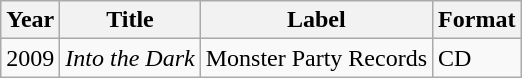<table class="wikitable sortable">
<tr>
<th>Year</th>
<th>Title</th>
<th>Label</th>
<th>Format</th>
</tr>
<tr>
<td>2009</td>
<td><em>Into the Dark</em></td>
<td>Monster Party Records</td>
<td>CD</td>
</tr>
</table>
